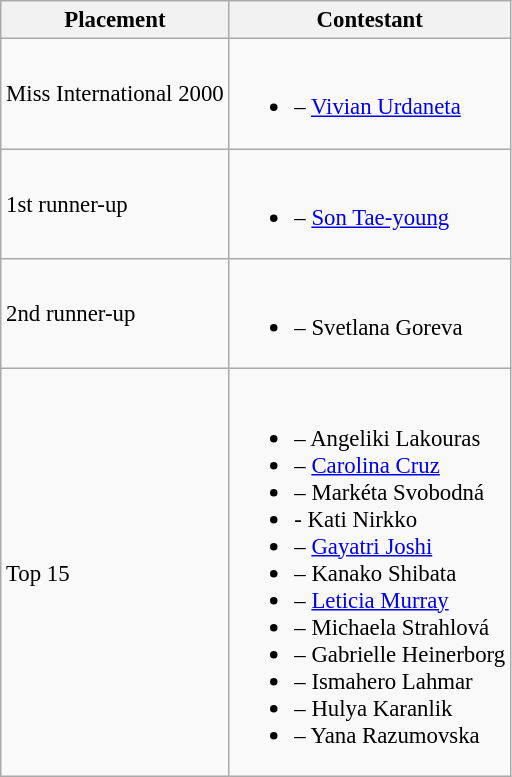<table class="wikitable sortable" style="font-size:95%;">
<tr>
<th>Placement</th>
<th>Contestant</th>
</tr>
<tr>
<td>Miss International 2000</td>
<td><br><ul><li> – <a href='#'>Vivian Urdaneta</a></li></ul></td>
</tr>
<tr>
<td>1st runner-up</td>
<td><br><ul><li> – <a href='#'>Son Tae-young</a></li></ul></td>
</tr>
<tr>
<td>2nd runner-up</td>
<td><br><ul><li> – Svetlana Goreva</li></ul></td>
</tr>
<tr>
<td>Top 15</td>
<td><br><ul><li> – Angeliki Lakouras</li><li> – <a href='#'>Carolina Cruz</a></li><li> – Markéta Svobodná</li><li> - Kati Nirkko</li><li> – <a href='#'>Gayatri Joshi</a></li><li> – Kanako Shibata</li><li> – <a href='#'>Leticia Murray</a></li><li> – Michaela Strahlová</li><li> – Gabrielle Heinerborg</li><li> – Ismahero Lahmar</li><li> – Hulya Karanlik</li><li> – Yana Razumovska</li></ul></td>
</tr>
</table>
